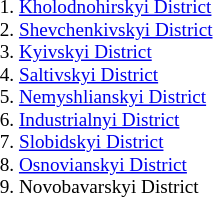<table class="toccolours"  style="float:right; font-size:80%; margin-left:10px;">
<tr>
<td style="padding-left:1em;"><ol><br><li><a href='#'>Kholodnohirskyi District</a></li>
<li><a href='#'>Shevchenkivskyi District</a></li>
<li><a href='#'>Kyivskyi District</a></li>
<li><a href='#'>Saltivskyi District</a></li>
<li><a href='#'>Nemyshlianskyi District</a></li>
<li><a href='#'>Industrialnyi District</a></li>
<li><a href='#'>Slobidskyi District</a></li>
<li><a href='#'>Osnovianskyi District</a></li>
<li>Novobavarskyi District</li>
</ol></td>
<td></td>
<td><ol><br></ol></td>
</tr>
</table>
